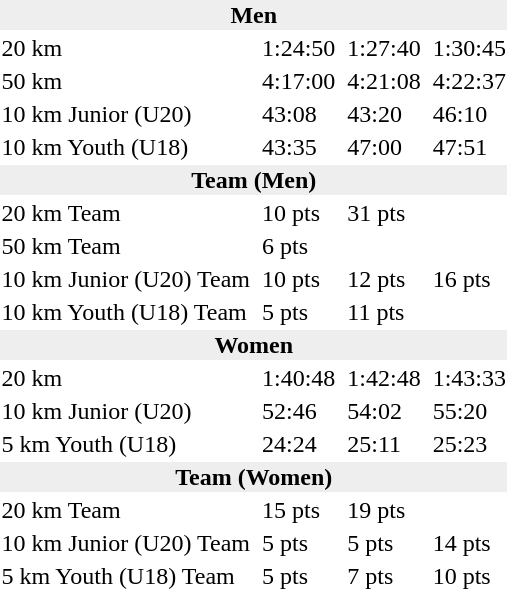<table>
<tr>
<td colspan=7 bgcolor=#eeeeee style=text-align:center;><strong>Men</strong></td>
</tr>
<tr>
<td>20 km</td>
<td></td>
<td>1:24:50</td>
<td></td>
<td>1:27:40</td>
<td></td>
<td>1:30:45</td>
</tr>
<tr>
<td>50 km</td>
<td></td>
<td>4:17:00</td>
<td></td>
<td>4:21:08</td>
<td></td>
<td>4:22:37</td>
</tr>
<tr>
<td>10 km Junior (U20)</td>
<td></td>
<td>43:08</td>
<td></td>
<td>43:20</td>
<td></td>
<td>46:10</td>
</tr>
<tr>
<td>10 km Youth (U18)</td>
<td></td>
<td>43:35</td>
<td></td>
<td>47:00</td>
<td></td>
<td>47:51</td>
</tr>
<tr>
<td colspan=7 bgcolor=#eeeeee style=text-align:center;><strong>Team (Men)</strong></td>
</tr>
<tr>
<td>20 km Team</td>
<td></td>
<td>10 pts</td>
<td></td>
<td>31 pts</td>
<td></td>
<td></td>
</tr>
<tr>
<td>50 km Team</td>
<td></td>
<td>6 pts</td>
<td></td>
<td></td>
<td></td>
<td></td>
</tr>
<tr>
<td>10 km Junior (U20) Team</td>
<td></td>
<td>10 pts</td>
<td></td>
<td>12 pts</td>
<td></td>
<td>16 pts</td>
</tr>
<tr>
<td>10 km Youth (U18) Team</td>
<td></td>
<td>5 pts</td>
<td></td>
<td>11 pts</td>
<td></td>
<td></td>
</tr>
<tr>
<td colspan=7 bgcolor=#eeeeee style=text-align:center;><strong>Women</strong></td>
</tr>
<tr>
<td>20 km</td>
<td></td>
<td>1:40:48</td>
<td></td>
<td>1:42:48</td>
<td></td>
<td>1:43:33</td>
</tr>
<tr>
<td>10 km Junior (U20)</td>
<td></td>
<td>52:46</td>
<td></td>
<td>54:02</td>
<td></td>
<td>55:20</td>
</tr>
<tr>
<td>5 km Youth (U18)</td>
<td></td>
<td>24:24</td>
<td></td>
<td>25:11</td>
<td></td>
<td>25:23</td>
</tr>
<tr>
<td colspan=7 bgcolor=#eeeeee style=text-align:center;><strong>Team (Women)</strong></td>
</tr>
<tr>
<td>20 km Team</td>
<td></td>
<td>15 pts</td>
<td></td>
<td>19 pts</td>
<td></td>
<td></td>
</tr>
<tr>
<td>10 km Junior (U20) Team</td>
<td></td>
<td>5 pts</td>
<td></td>
<td>5 pts</td>
<td></td>
<td>14 pts</td>
</tr>
<tr>
<td>5 km Youth (U18) Team</td>
<td></td>
<td>5 pts</td>
<td></td>
<td>7 pts</td>
<td></td>
<td>10 pts</td>
</tr>
</table>
